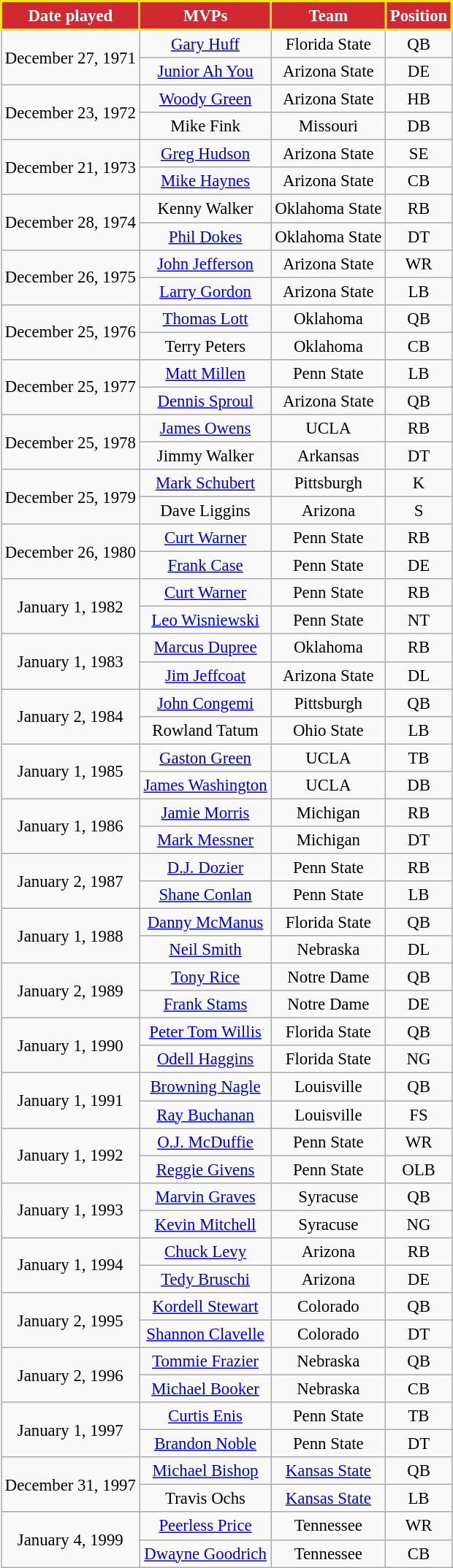<table class="wikitable" style="text-align:center; font-size: 95%;">
<tr>
<th style="background:#D02931; color:#FFFFFF; border:2px solid #FFE11A;">Date played</th>
<th style="background:#D02931; color:#FFFFFF; border:2px solid #FFE11A;">MVPs</th>
<th style="background:#D02931; color:#FFFFFF; border:2px solid #FFE11A;">Team</th>
<th style="background:#D02931; color:#FFFFFF; border:2px solid #FFE11A;">Position</th>
</tr>
<tr>
<td rowspan = "2">December 27, 1971</td>
<td><a href='#'>Gary Huff</a></td>
<td>Florida State</td>
<td>QB</td>
</tr>
<tr>
<td><a href='#'>Junior Ah You</a></td>
<td>Arizona State</td>
<td>DE</td>
</tr>
<tr>
<td rowspan = "2">December 23, 1972</td>
<td><a href='#'>Woody Green</a></td>
<td>Arizona State</td>
<td>HB</td>
</tr>
<tr>
<td>Mike Fink</td>
<td>Missouri</td>
<td>DB</td>
</tr>
<tr>
<td rowspan = "2">December 21, 1973</td>
<td><a href='#'>Greg Hudson</a></td>
<td>Arizona State</td>
<td>SE</td>
</tr>
<tr>
<td><a href='#'>Mike Haynes</a></td>
<td>Arizona State</td>
<td>CB</td>
</tr>
<tr>
<td rowspan = "2">December 28, 1974</td>
<td>Kenny Walker</td>
<td>Oklahoma State</td>
<td>RB</td>
</tr>
<tr>
<td><a href='#'>Phil Dokes</a></td>
<td>Oklahoma State</td>
<td>DT</td>
</tr>
<tr>
<td rowspan = "2">December 26, 1975</td>
<td><a href='#'>John Jefferson</a></td>
<td>Arizona State</td>
<td>WR</td>
</tr>
<tr>
<td><a href='#'>Larry Gordon</a></td>
<td>Arizona State</td>
<td>LB</td>
</tr>
<tr>
<td rowspan = "2">December 25, 1976</td>
<td><a href='#'>Thomas Lott</a></td>
<td>Oklahoma</td>
<td>QB</td>
</tr>
<tr>
<td>Terry Peters</td>
<td>Oklahoma</td>
<td>CB</td>
</tr>
<tr>
<td rowspan = "2">December 25, 1977</td>
<td><a href='#'>Matt Millen</a></td>
<td>Penn State</td>
<td>LB</td>
</tr>
<tr>
<td><a href='#'>Dennis Sproul</a></td>
<td>Arizona State</td>
<td>QB</td>
</tr>
<tr>
<td rowspan = "2">December 25, 1978</td>
<td><a href='#'>James Owens</a></td>
<td>UCLA</td>
<td>RB</td>
</tr>
<tr>
<td>Jimmy Walker</td>
<td>Arkansas</td>
<td>DT</td>
</tr>
<tr>
<td rowspan = "2">December 25, 1979</td>
<td><a href='#'>Mark Schubert</a></td>
<td>Pittsburgh</td>
<td>K</td>
</tr>
<tr>
<td>Dave Liggins</td>
<td>Arizona</td>
<td>S</td>
</tr>
<tr>
<td rowspan = "2">December 26, 1980</td>
<td><a href='#'>Curt Warner</a></td>
<td>Penn State</td>
<td>RB</td>
</tr>
<tr>
<td><a href='#'>Frank Case</a></td>
<td>Penn State</td>
<td>DE</td>
</tr>
<tr>
<td rowspan = "2">January 1, 1982</td>
<td><a href='#'>Curt Warner</a></td>
<td>Penn State</td>
<td>RB</td>
</tr>
<tr>
<td><a href='#'>Leo Wisniewski</a></td>
<td>Penn State</td>
<td>NT</td>
</tr>
<tr>
<td rowspan = "2">January 1, 1983</td>
<td><a href='#'>Marcus Dupree</a></td>
<td>Oklahoma</td>
<td>RB</td>
</tr>
<tr>
<td><a href='#'>Jim Jeffcoat</a></td>
<td>Arizona State</td>
<td>DL</td>
</tr>
<tr>
<td rowspan = "2">January 2, 1984</td>
<td><a href='#'>John Congemi</a></td>
<td>Pittsburgh</td>
<td>QB</td>
</tr>
<tr>
<td>Rowland Tatum</td>
<td>Ohio State</td>
<td>LB</td>
</tr>
<tr>
<td rowspan = "2">January 1, 1985</td>
<td><a href='#'>Gaston Green</a></td>
<td>UCLA</td>
<td>TB</td>
</tr>
<tr>
<td><a href='#'>James Washington</a></td>
<td>UCLA</td>
<td>DB</td>
</tr>
<tr>
<td rowspan = "2">January 1, 1986</td>
<td><a href='#'>Jamie Morris</a></td>
<td>Michigan</td>
<td>RB</td>
</tr>
<tr>
<td><a href='#'>Mark Messner</a></td>
<td>Michigan</td>
<td>DT</td>
</tr>
<tr>
<td rowspan = "2">January 2, 1987</td>
<td><a href='#'>D.J. Dozier</a></td>
<td>Penn State</td>
<td>RB</td>
</tr>
<tr>
<td><a href='#'>Shane Conlan</a></td>
<td>Penn State</td>
<td>LB</td>
</tr>
<tr>
<td rowspan = "2">January 1, 1988</td>
<td><a href='#'>Danny McManus</a></td>
<td>Florida State</td>
<td>QB</td>
</tr>
<tr>
<td><a href='#'>Neil Smith</a></td>
<td>Nebraska</td>
<td>DL</td>
</tr>
<tr>
<td rowspan = "2">January 2, 1989</td>
<td><a href='#'>Tony Rice</a></td>
<td>Notre Dame</td>
<td>QB</td>
</tr>
<tr>
<td><a href='#'>Frank Stams</a></td>
<td>Notre Dame</td>
<td>DE</td>
</tr>
<tr>
<td rowspan = "2">January 1, 1990</td>
<td><a href='#'>Peter Tom Willis</a></td>
<td>Florida State</td>
<td>QB</td>
</tr>
<tr>
<td><a href='#'>Odell Haggins</a></td>
<td>Florida State</td>
<td>NG</td>
</tr>
<tr>
<td rowspan = "2">January 1, 1991</td>
<td><a href='#'>Browning Nagle</a></td>
<td>Louisville</td>
<td>QB</td>
</tr>
<tr>
<td><a href='#'>Ray Buchanan</a></td>
<td>Louisville</td>
<td>FS</td>
</tr>
<tr>
<td rowspan = "2">January 1, 1992</td>
<td><a href='#'>O.J. McDuffie</a></td>
<td>Penn State</td>
<td>WR</td>
</tr>
<tr>
<td><a href='#'>Reggie Givens</a></td>
<td>Penn State</td>
<td>OLB</td>
</tr>
<tr>
<td rowspan = "2">January 1, 1993</td>
<td><a href='#'>Marvin Graves</a></td>
<td>Syracuse</td>
<td>QB</td>
</tr>
<tr>
<td><a href='#'>Kevin Mitchell</a></td>
<td>Syracuse</td>
<td>NG</td>
</tr>
<tr>
<td rowspan = "2">January 1, 1994</td>
<td><a href='#'>Chuck Levy</a></td>
<td>Arizona</td>
<td>RB</td>
</tr>
<tr>
<td><a href='#'>Tedy Bruschi</a></td>
<td>Arizona</td>
<td>DE</td>
</tr>
<tr>
<td rowspan = "2">January 2, 1995</td>
<td><a href='#'>Kordell Stewart</a></td>
<td>Colorado</td>
<td>QB</td>
</tr>
<tr>
<td><a href='#'>Shannon Clavelle</a></td>
<td>Colorado</td>
<td>DT</td>
</tr>
<tr>
<td rowspan = "2">January 2, 1996</td>
<td><a href='#'>Tommie Frazier</a></td>
<td>Nebraska</td>
<td>QB</td>
</tr>
<tr>
<td><a href='#'>Michael Booker</a></td>
<td>Nebraska</td>
<td>CB</td>
</tr>
<tr>
<td rowspan = "2">January 1, 1997</td>
<td><a href='#'>Curtis Enis</a></td>
<td>Penn State</td>
<td>TB</td>
</tr>
<tr>
<td><a href='#'>Brandon Noble</a></td>
<td>Penn State</td>
<td>DT</td>
</tr>
<tr>
<td rowspan = "2">December 31, 1997</td>
<td><a href='#'>Michael Bishop</a></td>
<td><a href='#'>Kansas State</a></td>
<td>QB</td>
</tr>
<tr>
<td>Travis Ochs</td>
<td><a href='#'>Kansas State</a></td>
<td>LB</td>
</tr>
<tr>
<td rowspan = "2">January 4, 1999</td>
<td><a href='#'>Peerless Price</a></td>
<td>Tennessee</td>
<td>WR</td>
</tr>
<tr>
<td><a href='#'>Dwayne Goodrich</a></td>
<td>Tennessee</td>
<td>CB</td>
</tr>
</table>
